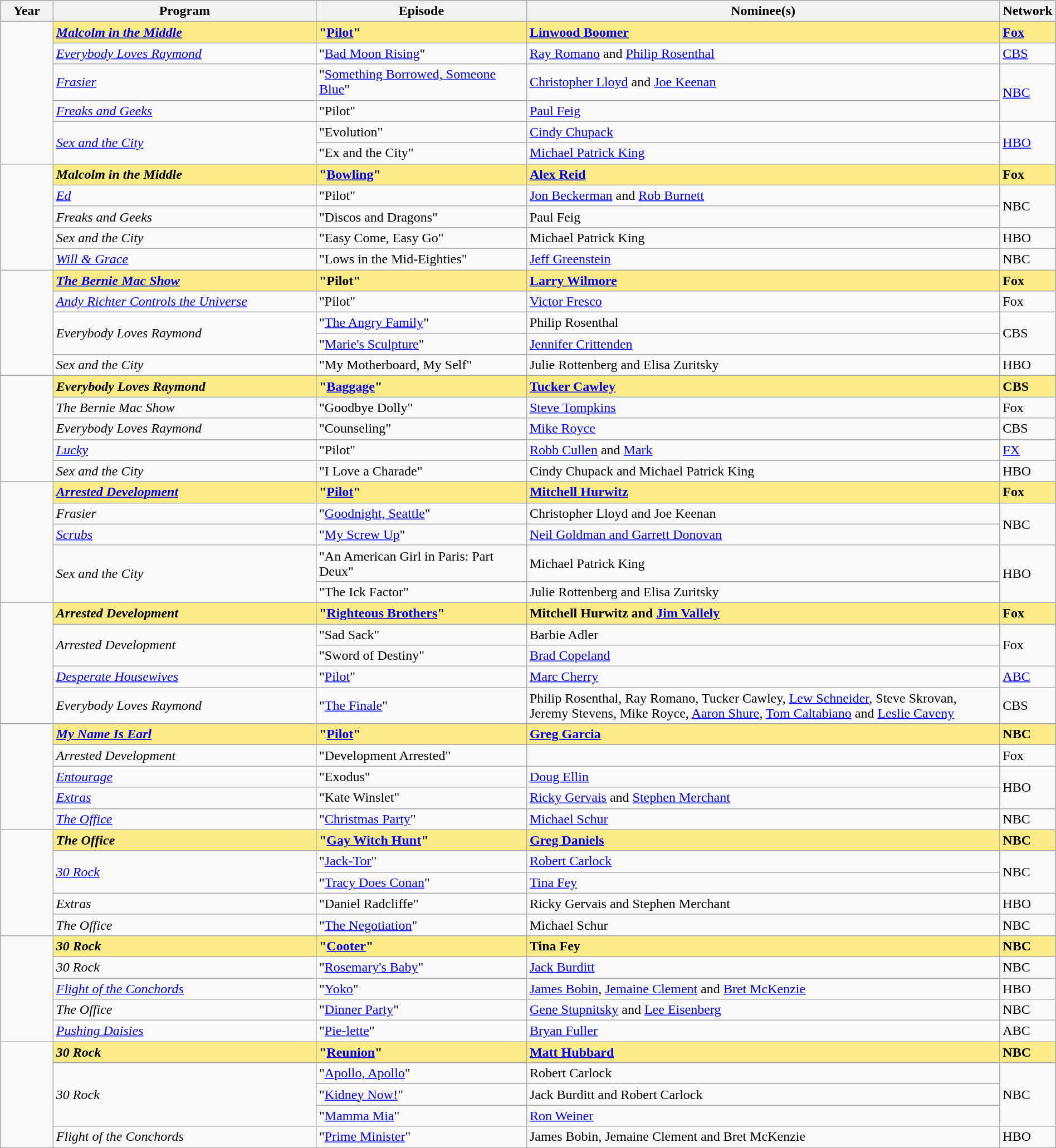<table class="wikitable" style="width:100%">
<tr bgcolor="#bebebe">
<th width="5%">Year</th>
<th width="25%">Program</th>
<th width="20%">Episode</th>
<th width="45%">Nominee(s)</th>
<th width="5%">Network</th>
</tr>
<tr>
<td rowspan=6></td>
<td style="background:#FAEB86;"><strong><em><a href='#'>Malcolm in the Middle</a></em></strong></td>
<td style="background:#FAEB86;"><strong>"<a href='#'>Pilot</a>"</strong></td>
<td style="background:#FAEB86;"><strong><a href='#'>Linwood Boomer</a></strong></td>
<td style="background:#FAEB86;"><strong><a href='#'>Fox</a></strong></td>
</tr>
<tr>
<td><em><a href='#'>Everybody Loves Raymond</a></em></td>
<td>"<a href='#'>Bad Moon Rising</a>"</td>
<td><a href='#'>Ray Romano</a> and <a href='#'>Philip Rosenthal</a></td>
<td><a href='#'>CBS</a></td>
</tr>
<tr>
<td><em><a href='#'>Frasier</a></em></td>
<td>"<a href='#'>Something Borrowed, Someone Blue</a>"</td>
<td><a href='#'>Christopher Lloyd</a> and <a href='#'>Joe Keenan</a></td>
<td rowspan=2><a href='#'>NBC</a></td>
</tr>
<tr>
<td><em><a href='#'>Freaks and Geeks</a></em></td>
<td>"Pilot"</td>
<td><a href='#'>Paul Feig</a></td>
</tr>
<tr>
<td rowspan=2><em><a href='#'>Sex and the City</a></em></td>
<td>"Evolution"</td>
<td><a href='#'>Cindy Chupack</a></td>
<td rowspan=2><a href='#'>HBO</a></td>
</tr>
<tr>
<td>"Ex and the City"</td>
<td><a href='#'>Michael Patrick King</a></td>
</tr>
<tr>
<td rowspan=5></td>
<td style="background:#FAEB86;"><strong><em>Malcolm in the Middle</em></strong></td>
<td style="background:#FAEB86;"><strong>"<a href='#'>Bowling</a>"</strong></td>
<td style="background:#FAEB86;"><strong><a href='#'>Alex Reid</a></strong></td>
<td style="background:#FAEB86;"><strong>Fox</strong></td>
</tr>
<tr>
<td><em><a href='#'>Ed</a></em></td>
<td>"Pilot"</td>
<td><a href='#'>Jon Beckerman</a> and <a href='#'>Rob Burnett</a></td>
<td rowspan=2>NBC</td>
</tr>
<tr>
<td><em>Freaks and Geeks</em></td>
<td>"Discos and Dragons"</td>
<td>Paul Feig</td>
</tr>
<tr>
<td><em>Sex and the City</em></td>
<td>"Easy Come, Easy Go"</td>
<td>Michael Patrick King</td>
<td>HBO</td>
</tr>
<tr>
<td><em><a href='#'>Will & Grace</a></em></td>
<td>"Lows in the Mid-Eighties"</td>
<td><a href='#'>Jeff Greenstein</a></td>
<td>NBC</td>
</tr>
<tr>
<td rowspan=5></td>
<td style="background:#FAEB86;"><strong><em><a href='#'>The Bernie Mac Show</a></em></strong></td>
<td style="background:#FAEB86;"><strong>"Pilot"</strong></td>
<td style="background:#FAEB86;"><strong><a href='#'>Larry Wilmore</a></strong></td>
<td style="background:#FAEB86;"><strong>Fox</strong></td>
</tr>
<tr>
<td><em><a href='#'>Andy Richter Controls the Universe</a></em></td>
<td>"Pilot"</td>
<td><a href='#'>Victor Fresco</a></td>
<td>Fox</td>
</tr>
<tr>
<td rowspan=2><em>Everybody Loves Raymond</em></td>
<td>"<a href='#'>The Angry Family</a>"</td>
<td>Philip Rosenthal</td>
<td rowspan=2>CBS</td>
</tr>
<tr>
<td>"<a href='#'>Marie's Sculpture</a>"</td>
<td><a href='#'>Jennifer Crittenden</a></td>
</tr>
<tr>
<td><em>Sex and the City</em></td>
<td>"My Motherboard, My Self"</td>
<td>Julie Rottenberg and Elisa Zuritsky</td>
<td>HBO</td>
</tr>
<tr>
<td rowspan=5></td>
<td style="background:#FAEB86;"><strong><em>Everybody Loves Raymond</em></strong></td>
<td style="background:#FAEB86;"><strong>"<a href='#'>Baggage</a>"</strong></td>
<td style="background:#FAEB86;"><strong><a href='#'>Tucker Cawley</a></strong></td>
<td style="background:#FAEB86;"><strong>CBS</strong></td>
</tr>
<tr>
<td><em>The Bernie Mac Show</em></td>
<td>"Goodbye Dolly"</td>
<td><a href='#'>Steve Tompkins</a></td>
<td>Fox</td>
</tr>
<tr>
<td><em>Everybody Loves Raymond</em></td>
<td>"Counseling"</td>
<td><a href='#'>Mike Royce</a></td>
<td>CBS</td>
</tr>
<tr>
<td><em><a href='#'>Lucky</a></em></td>
<td>"Pilot"</td>
<td><a href='#'>Robb Cullen</a> and <a href='#'>Mark</a></td>
<td><a href='#'>FX</a></td>
</tr>
<tr>
<td><em>Sex and the City</em></td>
<td>"I Love a Charade"</td>
<td>Cindy Chupack and Michael Patrick King</td>
<td>HBO</td>
</tr>
<tr>
<td rowspan=5></td>
<td style="background:#FAEB86;"><strong><em><a href='#'>Arrested Development</a></em></strong></td>
<td style="background:#FAEB86;"><strong>"<a href='#'>Pilot</a>"</strong></td>
<td style="background:#FAEB86;"><strong><a href='#'>Mitchell Hurwitz</a></strong></td>
<td style="background:#FAEB86;"><strong>Fox</strong></td>
</tr>
<tr>
<td><em>Frasier</em></td>
<td>"<a href='#'>Goodnight, Seattle</a>"</td>
<td>Christopher Lloyd and Joe Keenan</td>
<td rowspan=2>NBC</td>
</tr>
<tr>
<td><em><a href='#'>Scrubs</a></em></td>
<td>"<a href='#'>My Screw Up</a>"</td>
<td><a href='#'>Neil Goldman and Garrett Donovan</a></td>
</tr>
<tr>
<td rowspan=2><em>Sex and the City</em></td>
<td>"An American Girl in Paris: Part Deux"</td>
<td>Michael Patrick King</td>
<td rowspan=2>HBO</td>
</tr>
<tr>
<td>"The Ick Factor"</td>
<td>Julie Rottenberg and Elisa Zuritsky</td>
</tr>
<tr>
<td rowspan=5></td>
<td style="background:#FAEB86;"><strong><em>Arrested Development</em></strong></td>
<td style="background:#FAEB86;"><strong>"<a href='#'>Righteous Brothers</a>"</strong></td>
<td style="background:#FAEB86;"><strong>Mitchell Hurwitz and <a href='#'>Jim Vallely</a></strong></td>
<td style="background:#FAEB86;"><strong>Fox</strong></td>
</tr>
<tr>
<td rowspan=2><em>Arrested Development</em></td>
<td>"Sad Sack"</td>
<td>Barbie Adler</td>
<td rowspan=2>Fox</td>
</tr>
<tr>
<td>"Sword of Destiny"</td>
<td><a href='#'>Brad Copeland</a></td>
</tr>
<tr>
<td><em><a href='#'>Desperate Housewives</a></em></td>
<td>"<a href='#'>Pilot</a>"</td>
<td><a href='#'>Marc Cherry</a></td>
<td><a href='#'>ABC</a></td>
</tr>
<tr>
<td><em>Everybody Loves Raymond</em></td>
<td>"<a href='#'>The Finale</a>"</td>
<td>Philip Rosenthal, Ray Romano, Tucker Cawley, <a href='#'>Lew Schneider</a>, Steve Skrovan, Jeremy Stevens, Mike Royce, <a href='#'>Aaron Shure</a>, <a href='#'>Tom Caltabiano</a> and <a href='#'>Leslie Caveny</a></td>
<td>CBS</td>
</tr>
<tr>
<td rowspan=5></td>
<td style="background:#FAEB86;"><strong><em><a href='#'>My Name Is Earl</a></em></strong></td>
<td style="background:#FAEB86;"><strong>"<a href='#'>Pilot</a>"</strong></td>
<td style="background:#FAEB86;"><strong><a href='#'>Greg Garcia</a></strong></td>
<td style="background:#FAEB86;"><strong>NBC</strong></td>
</tr>
<tr>
<td><em>Arrested Development</em></td>
<td>"Development Arrested"</td>
<td></td>
<td>Fox</td>
</tr>
<tr>
<td><em><a href='#'>Entourage</a></em></td>
<td>"Exodus"</td>
<td><a href='#'>Doug Ellin</a></td>
<td rowspan=2>HBO</td>
</tr>
<tr>
<td><em><a href='#'>Extras</a></em></td>
<td>"Kate Winslet"</td>
<td><a href='#'>Ricky Gervais</a> and <a href='#'>Stephen Merchant</a></td>
</tr>
<tr>
<td><em><a href='#'>The Office</a></em></td>
<td>"<a href='#'>Christmas Party</a>"</td>
<td><a href='#'>Michael Schur</a></td>
<td>NBC</td>
</tr>
<tr>
<td rowspan=5></td>
<td style="background:#FAEB86;"><strong><em>The Office</em></strong></td>
<td style="background:#FAEB86;"><strong>"<a href='#'>Gay Witch Hunt</a>"</strong></td>
<td style="background:#FAEB86;"><strong><a href='#'>Greg Daniels</a></strong></td>
<td style="background:#FAEB86;"><strong>NBC</strong></td>
</tr>
<tr>
<td rowspan=2><em><a href='#'>30 Rock</a></em></td>
<td>"<a href='#'>Jack-Tor</a>"</td>
<td><a href='#'>Robert Carlock</a></td>
<td rowspan=2>NBC</td>
</tr>
<tr>
<td>"<a href='#'>Tracy Does Conan</a>"</td>
<td><a href='#'>Tina Fey</a></td>
</tr>
<tr>
<td><em>Extras</em></td>
<td>"Daniel Radcliffe"</td>
<td>Ricky Gervais and Stephen Merchant</td>
<td>HBO</td>
</tr>
<tr>
<td><em>The Office</em></td>
<td>"<a href='#'>The Negotiation</a>"</td>
<td>Michael Schur</td>
<td>NBC</td>
</tr>
<tr>
<td rowspan=5></td>
<td style="background:#FAEB86;"><strong><em>30 Rock</em></strong></td>
<td style="background:#FAEB86;"><strong>"<a href='#'>Cooter</a>"</strong></td>
<td style="background:#FAEB86;"><strong>Tina Fey</strong></td>
<td style="background:#FAEB86;"><strong>NBC</strong></td>
</tr>
<tr>
<td><em>30 Rock</em></td>
<td>"<a href='#'>Rosemary's Baby</a>"</td>
<td><a href='#'>Jack Burditt</a></td>
<td>NBC</td>
</tr>
<tr>
<td><em><a href='#'>Flight of the Conchords</a></em></td>
<td>"<a href='#'>Yoko</a>"</td>
<td><a href='#'>James Bobin</a>, <a href='#'>Jemaine Clement</a> and <a href='#'>Bret McKenzie</a></td>
<td>HBO</td>
</tr>
<tr>
<td><em>The Office</em></td>
<td>"<a href='#'>Dinner Party</a>"</td>
<td><a href='#'>Gene Stupnitsky</a> and <a href='#'>Lee Eisenberg</a></td>
<td>NBC</td>
</tr>
<tr>
<td><em><a href='#'>Pushing Daisies</a></em></td>
<td>"<a href='#'>Pie-lette</a>"</td>
<td><a href='#'>Bryan Fuller</a></td>
<td>ABC</td>
</tr>
<tr>
<td rowspan=5></td>
<td style="background:#FAEB86;"><strong><em>30 Rock</em></strong></td>
<td style="background:#FAEB86;"><strong>"<a href='#'>Reunion</a>"</strong></td>
<td style="background:#FAEB86;"><strong><a href='#'>Matt Hubbard</a></strong></td>
<td style="background:#FAEB86;"><strong>NBC</strong></td>
</tr>
<tr>
<td rowspan=3><em>30 Rock</em></td>
<td>"<a href='#'>Apollo, Apollo</a>"</td>
<td>Robert Carlock</td>
<td rowspan=3>NBC</td>
</tr>
<tr>
<td>"<a href='#'>Kidney Now!</a>"</td>
<td>Jack Burditt and Robert Carlock</td>
</tr>
<tr>
<td>"<a href='#'>Mamma Mia</a>"</td>
<td><a href='#'>Ron Weiner</a></td>
</tr>
<tr>
<td><em>Flight of the Conchords</em></td>
<td>"<a href='#'>Prime Minister</a>"</td>
<td>James Bobin, Jemaine Clement and Bret McKenzie</td>
<td>HBO</td>
</tr>
</table>
